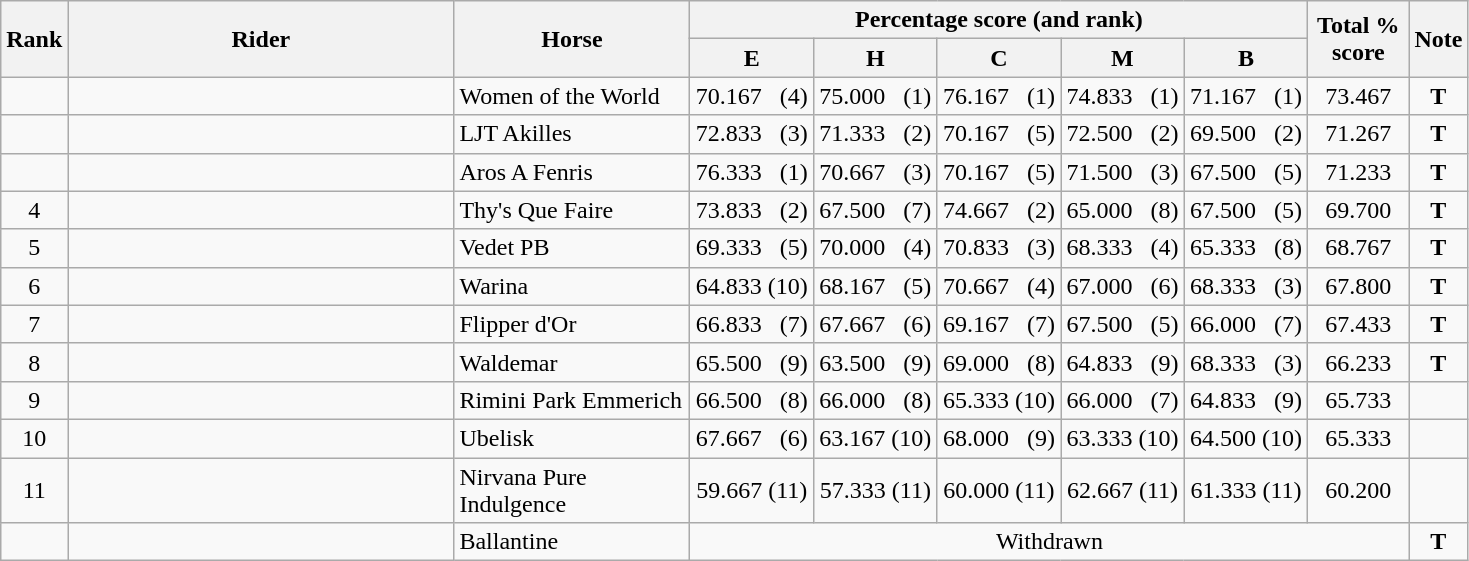<table class="wikitable" style="text-align:center">
<tr>
<th rowspan=2>Rank</th>
<th rowspan=2 width=250>Rider</th>
<th rowspan=2 width=150>Horse</th>
<th colspan=5>Percentage score (and rank)</th>
<th rowspan=2 width=60>Total % score</th>
<th rowspan=2>Note</th>
</tr>
<tr>
<th width=75>E</th>
<th width=75>H</th>
<th width=75>C</th>
<th width=75>M</th>
<th width=75>B</th>
</tr>
<tr>
<td></td>
<td align=left></td>
<td align=left>Women of the World</td>
<td>70.167   (4)</td>
<td>75.000   (1)</td>
<td>76.167   (1)</td>
<td>74.833   (1)</td>
<td>71.167   (1)</td>
<td>73.467</td>
<td><strong>T</strong></td>
</tr>
<tr>
<td></td>
<td align=left></td>
<td align=left>LJT Akilles</td>
<td>72.833   (3)</td>
<td>71.333   (2)</td>
<td>70.167   (5)</td>
<td>72.500   (2)</td>
<td>69.500   (2)</td>
<td>71.267</td>
<td><strong>T</strong></td>
</tr>
<tr>
<td></td>
<td align=left></td>
<td align=left>Aros A Fenris</td>
<td>76.333   (1)</td>
<td>70.667   (3)</td>
<td>70.167   (5)</td>
<td>71.500   (3)</td>
<td>67.500   (5)</td>
<td>71.233</td>
<td><strong>T</strong></td>
</tr>
<tr>
<td>4</td>
<td align=left></td>
<td align=left>Thy's Que Faire</td>
<td>73.833   (2)</td>
<td>67.500   (7)</td>
<td>74.667   (2)</td>
<td>65.000   (8)</td>
<td>67.500   (5)</td>
<td>69.700</td>
<td><strong>T</strong></td>
</tr>
<tr>
<td>5</td>
<td align=left></td>
<td align=left>Vedet PB</td>
<td>69.333   (5)</td>
<td>70.000   (4)</td>
<td>70.833   (3)</td>
<td>68.333   (4)</td>
<td>65.333   (8)</td>
<td>68.767</td>
<td><strong>T</strong></td>
</tr>
<tr>
<td>6</td>
<td align=left></td>
<td align=left>Warina</td>
<td>64.833 (10)</td>
<td>68.167   (5)</td>
<td>70.667   (4)</td>
<td>67.000   (6)</td>
<td>68.333   (3)</td>
<td>67.800</td>
<td><strong>T</strong></td>
</tr>
<tr>
<td>7</td>
<td align=left></td>
<td align=left>Flipper d'Or</td>
<td>66.833   (7)</td>
<td>67.667   (6)</td>
<td>69.167   (7)</td>
<td>67.500   (5)</td>
<td>66.000   (7)</td>
<td>67.433</td>
<td><strong>T</strong></td>
</tr>
<tr>
<td>8</td>
<td align=left></td>
<td align=left>Waldemar</td>
<td>65.500   (9)</td>
<td>63.500   (9)</td>
<td>69.000   (8)</td>
<td>64.833   (9)</td>
<td>68.333   (3)</td>
<td>66.233</td>
<td><strong>T</strong></td>
</tr>
<tr>
<td>9</td>
<td align=left></td>
<td align=left>Rimini Park Emmerich</td>
<td>66.500   (8)</td>
<td>66.000   (8)</td>
<td>65.333 (10)</td>
<td>66.000   (7)</td>
<td>64.833   (9)</td>
<td>65.733</td>
<td></td>
</tr>
<tr>
<td>10</td>
<td align=left></td>
<td align=left>Ubelisk</td>
<td>67.667   (6)</td>
<td>63.167 (10)</td>
<td>68.000   (9)</td>
<td>63.333 (10)</td>
<td>64.500 (10)</td>
<td>65.333</td>
<td></td>
</tr>
<tr>
<td>11</td>
<td align=left></td>
<td align=left>Nirvana Pure Indulgence</td>
<td>59.667 (11)</td>
<td>57.333 (11)</td>
<td>60.000 (11)</td>
<td>62.667 (11)</td>
<td>61.333 (11)</td>
<td>60.200</td>
<td></td>
</tr>
<tr>
<td></td>
<td align=left></td>
<td align=left>Ballantine</td>
<td colspan=6>Withdrawn</td>
<td><strong>T</strong></td>
</tr>
</table>
